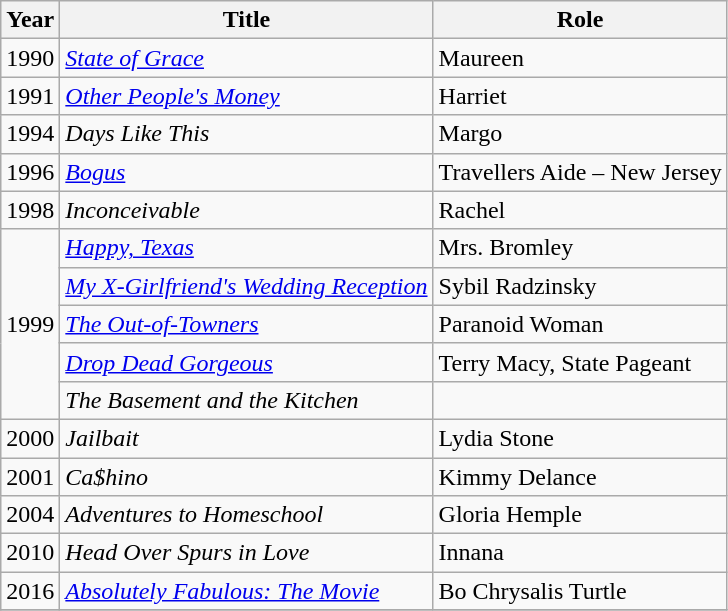<table class="wikitable sortable">
<tr>
<th>Year</th>
<th>Title</th>
<th>Role</th>
</tr>
<tr>
<td>1990</td>
<td><em><a href='#'>State of Grace</a></em></td>
<td>Maureen</td>
</tr>
<tr>
<td>1991</td>
<td><em><a href='#'>Other People's Money</a></em></td>
<td>Harriet</td>
</tr>
<tr>
<td>1994</td>
<td><em>Days Like This</em></td>
<td>Margo</td>
</tr>
<tr>
<td>1996</td>
<td><em><a href='#'>Bogus</a></em></td>
<td>Travellers Aide – New Jersey</td>
</tr>
<tr>
<td>1998</td>
<td><em>Inconceivable</em></td>
<td>Rachel</td>
</tr>
<tr>
<td rowspan="5">1999</td>
<td><em><a href='#'>Happy, Texas</a></em></td>
<td>Mrs. Bromley</td>
</tr>
<tr>
<td><em><a href='#'>My X-Girlfriend's Wedding Reception</a></em></td>
<td>Sybil Radzinsky</td>
</tr>
<tr>
<td><em><a href='#'>The Out-of-Towners</a></em></td>
<td>Paranoid Woman</td>
</tr>
<tr>
<td><em><a href='#'>Drop Dead Gorgeous</a></em></td>
<td>Terry Macy, State Pageant</td>
</tr>
<tr>
<td><em>The Basement and the Kitchen</em></td>
<td></td>
</tr>
<tr>
<td>2000</td>
<td><em>Jailbait</em></td>
<td>Lydia Stone</td>
</tr>
<tr>
<td>2001</td>
<td><em>Ca$hino</em></td>
<td>Kimmy Delance</td>
</tr>
<tr>
<td>2004</td>
<td><em>Adventures to Homeschool</em></td>
<td>Gloria Hemple</td>
</tr>
<tr>
<td>2010</td>
<td><em>Head Over Spurs in Love</em></td>
<td>Innana</td>
</tr>
<tr>
<td>2016</td>
<td><em><a href='#'>Absolutely Fabulous: The Movie</a></em></td>
<td>Bo Chrysalis Turtle</td>
</tr>
<tr>
</tr>
</table>
